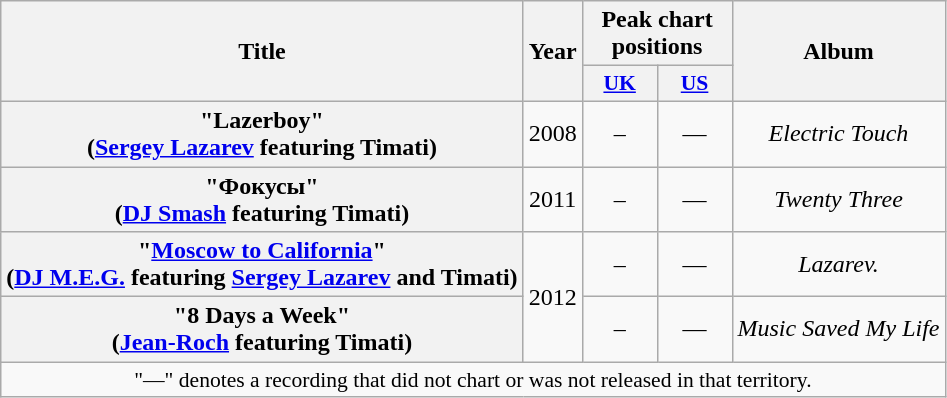<table class="wikitable plainrowheaders" style="text-align:center;">
<tr>
<th rowspan="2" scope="col">Title</th>
<th rowspan="2" scope="col">Year</th>
<th colspan="2" scope="col">Peak chart positions</th>
<th rowspan="2" scope="col">Album</th>
</tr>
<tr>
<th scope="col" style="width:3em;font-size:90%;"><a href='#'>UK</a><br></th>
<th scope="col" style="width:3em;font-size:90%;"><a href='#'>US</a><br></th>
</tr>
<tr>
<th scope="row">"Lazerboy"<br><span>(<a href='#'>Sergey Lazarev</a> featuring Timati)</span></th>
<td>2008</td>
<td>–</td>
<td>—</td>
<td><em>Electric Touch</em></td>
</tr>
<tr>
<th scope="row">"Фокусы"<br><span>(<a href='#'>DJ Smash</a> featuring Timati)</span></th>
<td>2011</td>
<td>–</td>
<td>—</td>
<td><em>Twenty Three</em></td>
</tr>
<tr>
<th scope="row">"<a href='#'>Moscow to California</a>"<br><span>(<a href='#'>DJ M.E.G.</a> featuring <a href='#'>Sergey Lazarev</a> and Timati)</span></th>
<td rowspan="2">2012</td>
<td>–</td>
<td>—</td>
<td><em>Lazarev.</em></td>
</tr>
<tr>
<th scope="row">"8 Days a Week"<br><span>(<a href='#'>Jean-Roch</a> featuring Timati)</span></th>
<td>–</td>
<td>—</td>
<td><em>Music Saved My Life</em></td>
</tr>
<tr>
<td colspan="14" style="font-size:90%">"—" denotes a recording that did not chart or was not released in that territory.</td>
</tr>
</table>
